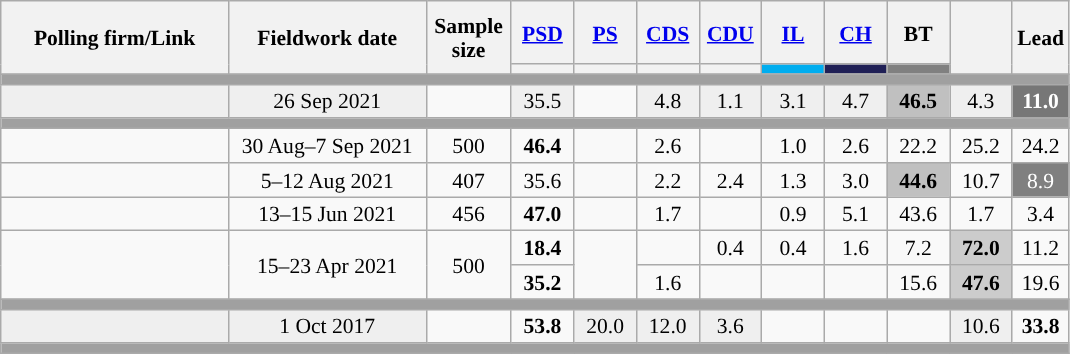<table class="wikitable sortable mw-datatable" style="text-align:center;font-size:90%;line-height:16px;">
<tr style="height:42px;">
<th style="width:145px;" rowspan="2">Polling firm/Link</th>
<th style="width:125px;" rowspan="2">Fieldwork date</th>
<th class="unsortable" style="width:50px;" rowspan="2">Sample size</th>
<th class="unsortable" style="width:35px;"><a href='#'>PSD</a></th>
<th class="unsortable" style="width:35px;"><a href='#'>PS</a></th>
<th class="unsortable" style="width:35px;"><a href='#'>CDS</a></th>
<th class="unsortable" style="width:35px;"><a href='#'>CDU</a></th>
<th class="unsortable" style="width:35px;"><a href='#'>IL</a></th>
<th class="unsortable" style="width:35px;"><a href='#'>CH</a></th>
<th class="unsortable" style="width:35px;">BT</th>
<th class="unsortable" style="width:35px;" rowspan="2"></th>
<th class="unsortable" style="width:30px;" rowspan="2">Lead</th>
</tr>
<tr>
<th class="unsortable" style="color:inherit;background:"></th>
<th class="unsortable" style="color:inherit;background:"></th>
<th class="unsortable" style="color:inherit;background:"></th>
<th class="unsortable" style="color:inherit;background:"></th>
<th class="sortable" style="background:#00ADEF;"></th>
<th class="unsortable" style="color:inherit;background:#202056;"></th>
<th class="unsortable" style="color:inherit;background:gray;"></th>
</tr>
<tr>
<td colspan="13" style="background:#A0A0A0"></td>
</tr>
<tr>
<td style="background:#EFEFEF;"><strong></strong></td>
<td style="background:#EFEFEF;" data-sort-value="2019-10-06">26 Sep 2021</td>
<td></td>
<td style="background:#EFEFEF;">35.5<br></td>
<td></td>
<td style="background:#EFEFEF;">4.8<br></td>
<td style="background:#EFEFEF;">1.1<br></td>
<td style="background:#EFEFEF;">3.1<br></td>
<td style="background:#EFEFEF;">4.7<br></td>
<td style="background:#C0C0C0"><strong>46.5</strong><br></td>
<td style="background:#EFEFEF;">4.3</td>
<td style="background:#777777; color:white;"><strong>11.0</strong></td>
</tr>
<tr>
<td colspan="13" style="background:#A0A0A0"></td>
</tr>
<tr>
<td align="center"></td>
<td align="center">30 Aug–7 Sep 2021</td>
<td align="center">500</td>
<td align="center" ><strong>46.4</strong></td>
<td align="center"></td>
<td align="center">2.6</td>
<td></td>
<td align="center">1.0</td>
<td align="center">2.6</td>
<td align="center">22.2</td>
<td align="center">25.2</td>
<td style="background:">24.2</td>
</tr>
<tr>
<td align="center"></td>
<td align="center">5–12 Aug 2021</td>
<td align="center">407</td>
<td align="center">35.6</td>
<td align="center"></td>
<td align="center">2.2</td>
<td align="center">2.4</td>
<td align="center">1.3</td>
<td align="center">3.0</td>
<td style="background:#C0C0C0"><strong>44.6</strong></td>
<td align="center">10.7</td>
<td style="background:gray; color:white;">8.9</td>
</tr>
<tr>
<td align="center"></td>
<td align="center">13–15 Jun 2021</td>
<td align="center">456</td>
<td align="center" ><strong>47.0</strong></td>
<td align="center"></td>
<td align="center">1.7</td>
<td></td>
<td align="center">0.9</td>
<td align="center">5.1</td>
<td align="center">43.6</td>
<td align="center">1.7</td>
<td style="background:">3.4</td>
</tr>
<tr>
<td rowspan="2" align="center"></td>
<td rowspan="2" align="center">15–23 Apr 2021</td>
<td rowspan="2" align="center">500</td>
<td align="center" ><strong>18.4</strong></td>
<td rowspan="2" align="center"></td>
<td></td>
<td align="center">0.4</td>
<td align="center">0.4</td>
<td align="center">1.6</td>
<td align="center">7.2</td>
<td align="center" style="background:#cccccc"><strong>72.0</strong></td>
<td style="background:">11.2</td>
</tr>
<tr>
<td align="center" ><strong>35.2</strong></td>
<td align="center">1.6</td>
<td></td>
<td></td>
<td></td>
<td align="center">15.6</td>
<td align="center" style="background:#cccccc"><strong>47.6</strong></td>
<td style="background:">19.6</td>
</tr>
<tr>
<td colspan="12" style="background:#A0A0A0"></td>
</tr>
<tr>
<td style="background:#EFEFEF;"><strong></strong></td>
<td style="background:#EFEFEF;" data-sort-value="2019-10-06">1 Oct 2017</td>
<td></td>
<td><strong>53.8</strong><br></td>
<td style="background:#EFEFEF;">20.0<br></td>
<td style="background:#EFEFEF;">12.0<br></td>
<td style="background:#EFEFEF;">3.6<br></td>
<td></td>
<td></td>
<td></td>
<td style="background:#EFEFEF;">10.6</td>
<td style="background:"><strong>33.8</strong></td>
</tr>
<tr>
<td colspan="12" style="background:#A0A0A0"></td>
</tr>
</table>
